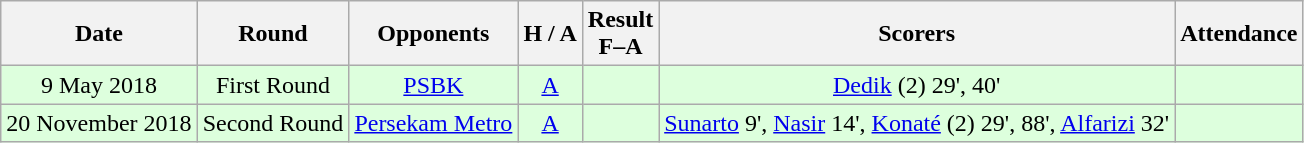<table class="wikitable" style="text-align:center">
<tr>
<th>Date</th>
<th>Round</th>
<th>Opponents</th>
<th>H / A</th>
<th>Result<br>F–A</th>
<th>Scorers</th>
<th>Attendance</th>
</tr>
<tr style="background:#ddffdd">
<td>9 May 2018</td>
<td>First Round</td>
<td><a href='#'>PSBK</a></td>
<td><a href='#'>A</a></td>
<td></td>
<td><a href='#'>Dedik</a> (2) 29', 40'</td>
<td></td>
</tr>
<tr style="background:#ddffdd">
<td>20 November 2018</td>
<td>Second Round</td>
<td><a href='#'>Persekam Metro</a></td>
<td><a href='#'>A</a></td>
<td></td>
<td><a href='#'>Sunarto</a> 9', <a href='#'>Nasir</a> 14', <a href='#'>Konaté</a> (2) 29', 88', <a href='#'>Alfarizi</a> 32'</td>
<td></td>
</tr>
</table>
